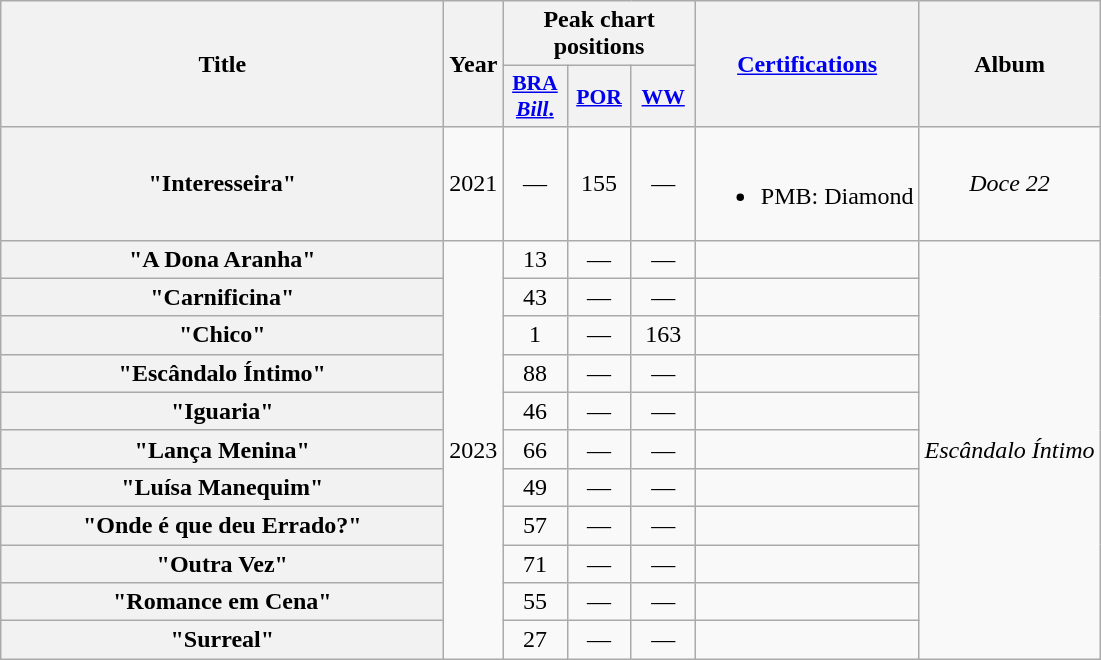<table class="wikitable plainrowheaders" style="text-align:center;">
<tr>
<th scope="col" rowspan="2" style="width:18em;">Title</th>
<th scope="col" rowspan="2">Year</th>
<th scope="col" colspan="3">Peak chart positions</th>
<th scope="col" rowspan="2"><a href='#'>Certifications</a></th>
<th scope="col" rowspan="2">Album</th>
</tr>
<tr>
<th style="width:2.5em;font-size:90%"><a href='#'>BRA<br><em>Bill</em>.</a><br></th>
<th style="width:2.5em;font-size:90%"><a href='#'>POR</a><br></th>
<th style="width:2.5em;font-size:90%"><a href='#'>WW</a><br></th>
</tr>
<tr>
<th scope="row">"Interesseira"</th>
<td>2021</td>
<td>—</td>
<td>155</td>
<td>—</td>
<td><br><ul><li>PMB: Diamond</li></ul></td>
<td><em>Doce 22</em></td>
</tr>
<tr>
<th scope="row">"A Dona Aranha"</th>
<td rowspan="12">2023</td>
<td>13</td>
<td>—</td>
<td>—</td>
<td></td>
<td rowspan="12"><em>Escândalo Íntimo</em></td>
</tr>
<tr>
<th scope="row">"Carnificina"</th>
<td>43</td>
<td>—</td>
<td>—</td>
<td></td>
</tr>
<tr>
<th scope="row">"Chico"</th>
<td>1</td>
<td>—</td>
<td>163</td>
<td></td>
</tr>
<tr>
<th scope="row">"Escândalo Íntimo"</th>
<td>88</td>
<td>—</td>
<td>—</td>
<td></td>
</tr>
<tr>
<th scope="row">"Iguaria"</th>
<td>46</td>
<td>—</td>
<td>—</td>
<td></td>
</tr>
<tr>
<th scope="row">"Lança Menina"</th>
<td>66</td>
<td>—</td>
<td>—</td>
<td></td>
</tr>
<tr>
<th scope="row">"Luísa Manequim"</th>
<td>49</td>
<td>—</td>
<td>—</td>
<td></td>
</tr>
<tr>
<th scope="row">"Onde é que deu Errado?"</th>
<td>57</td>
<td>—</td>
<td>—</td>
<td></td>
</tr>
<tr>
<th scope="row">"Outra Vez"</th>
<td>71</td>
<td>—</td>
<td>—</td>
<td></td>
</tr>
<tr>
<th scope="row">"Romance em Cena"</th>
<td>55</td>
<td>—</td>
<td>—</td>
<td></td>
</tr>
<tr>
<th scope="row">"Surreal"</th>
<td>27</td>
<td>—</td>
<td>—</td>
<td></td>
</tr>
</table>
